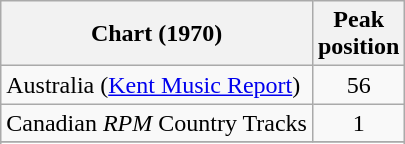<table class="wikitable sortable">
<tr>
<th align="left">Chart (1970)</th>
<th align="center">Peak<br>position</th>
</tr>
<tr>
<td>Australia (<a href='#'>Kent Music Report</a>)</td>
<td style="text-align:center;">56</td>
</tr>
<tr>
<td align="left">Canadian <em>RPM</em> Country Tracks</td>
<td align="center">1</td>
</tr>
<tr>
</tr>
<tr>
</tr>
</table>
